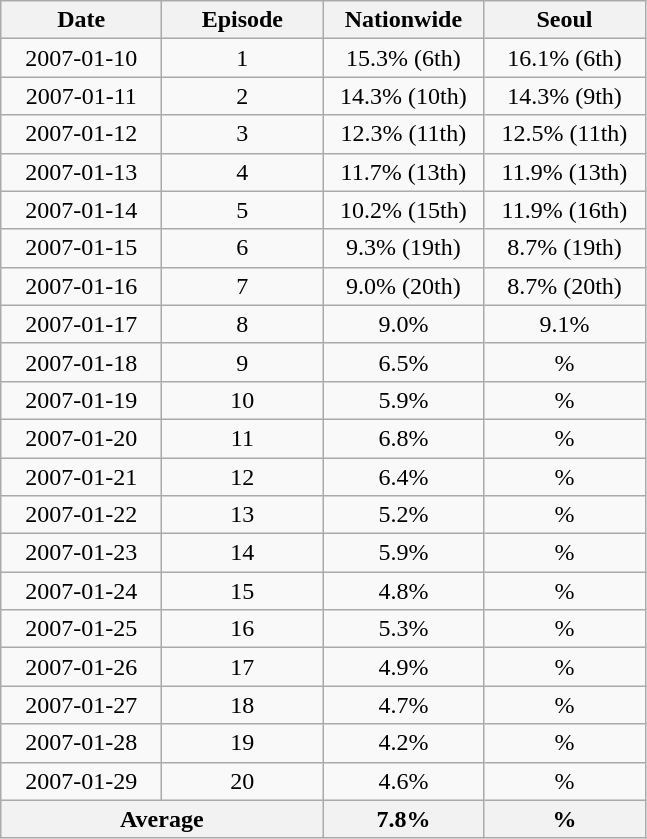<table class="wikitable">
<tr>
<th width=100>Date</th>
<th width=100>Episode</th>
<th width=100>Nationwide</th>
<th width=100>Seoul</th>
</tr>
<tr align=center>
<td>2007-01-10</td>
<td>1</td>
<td>15.3% (6th)</td>
<td>16.1% (6th)</td>
</tr>
<tr align=center>
<td>2007-01-11</td>
<td>2</td>
<td>14.3% (10th)</td>
<td>14.3% (9th)</td>
</tr>
<tr align=center>
<td>2007-01-12</td>
<td>3</td>
<td>12.3% (11th)</td>
<td>12.5% (11th)</td>
</tr>
<tr align=center>
<td>2007-01-13</td>
<td>4</td>
<td>11.7% (13th)</td>
<td>11.9% (13th)</td>
</tr>
<tr align=center>
<td>2007-01-14</td>
<td>5</td>
<td>10.2% (15th)</td>
<td>11.9% (16th)</td>
</tr>
<tr align=center>
<td>2007-01-15</td>
<td>6</td>
<td>9.3% (19th)</td>
<td>8.7% (19th)</td>
</tr>
<tr align=center>
<td>2007-01-16</td>
<td>7</td>
<td>9.0% (20th)</td>
<td>8.7% (20th)</td>
</tr>
<tr align=center>
<td>2007-01-17</td>
<td>8</td>
<td>9.0%</td>
<td>9.1%</td>
</tr>
<tr align=center>
<td>2007-01-18</td>
<td>9</td>
<td>6.5%</td>
<td>%</td>
</tr>
<tr align=center>
<td>2007-01-19</td>
<td>10</td>
<td>5.9%</td>
<td>%</td>
</tr>
<tr align=center>
<td>2007-01-20</td>
<td>11</td>
<td>6.8%</td>
<td>%</td>
</tr>
<tr align=center>
<td>2007-01-21</td>
<td>12</td>
<td>6.4%</td>
<td>%</td>
</tr>
<tr align=center>
<td>2007-01-22</td>
<td>13</td>
<td>5.2%</td>
<td>%</td>
</tr>
<tr align=center>
<td>2007-01-23</td>
<td>14</td>
<td>5.9%</td>
<td>%</td>
</tr>
<tr align=center>
<td>2007-01-24</td>
<td>15</td>
<td>4.8%</td>
<td>%</td>
</tr>
<tr align=center>
<td>2007-01-25</td>
<td>16</td>
<td>5.3%</td>
<td>%</td>
</tr>
<tr align=center>
<td>2007-01-26</td>
<td>17</td>
<td>4.9%</td>
<td>%</td>
</tr>
<tr align=center>
<td>2007-01-27</td>
<td>18</td>
<td>4.7%</td>
<td>%</td>
</tr>
<tr align=center>
<td>2007-01-28</td>
<td>19</td>
<td>4.2%</td>
<td>%</td>
</tr>
<tr align=center>
<td>2007-01-29</td>
<td>20</td>
<td>4.6%</td>
<td>%</td>
</tr>
<tr align="center">
<th colspan=2>Average</th>
<th>7.8%</th>
<th>%</th>
</tr>
</table>
